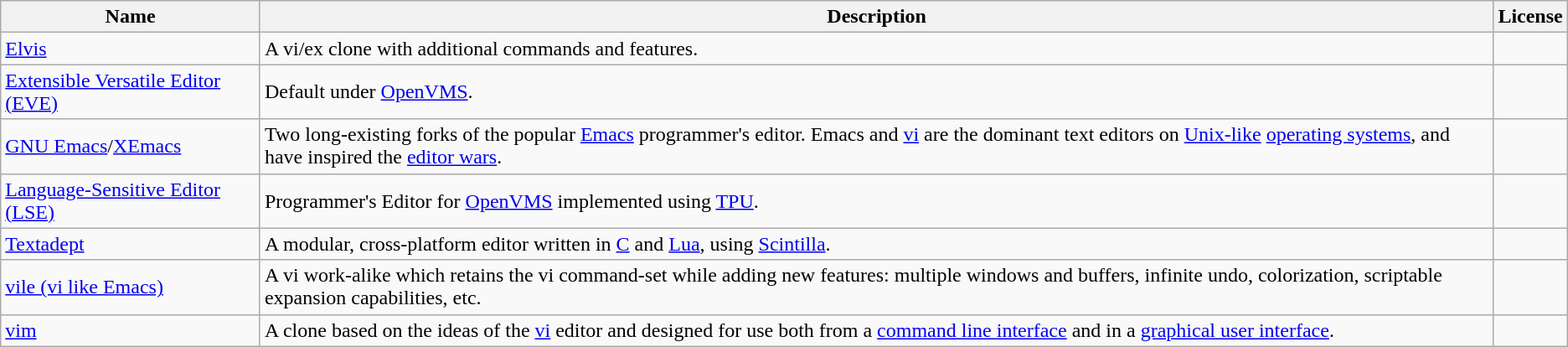<table class="wikitable sortable">
<tr>
<th>Name</th>
<th>Description</th>
<th>License</th>
</tr>
<tr>
<td><a href='#'>Elvis</a></td>
<td>A vi/ex clone with additional commands and features.</td>
<td></td>
</tr>
<tr>
<td><a href='#'>Extensible Versatile Editor (EVE)</a></td>
<td>Default under <a href='#'>OpenVMS</a>.</td>
<td></td>
</tr>
<tr>
<td><a href='#'>GNU Emacs</a>/<a href='#'>XEmacs</a></td>
<td>Two long-existing forks of the popular <a href='#'>Emacs</a> programmer's editor. Emacs and <a href='#'>vi</a> are the dominant text editors on <a href='#'>Unix-like</a> <a href='#'>operating systems</a>, and have inspired the <a href='#'>editor wars</a>.</td>
<td></td>
</tr>
<tr>
<td><a href='#'>Language-Sensitive Editor (LSE)</a></td>
<td>Programmer's Editor for <a href='#'>OpenVMS</a> implemented using <a href='#'>TPU</a>.</td>
<td></td>
</tr>
<tr>
<td><a href='#'>Textadept</a></td>
<td>A modular, cross-platform editor written in <a href='#'>C</a> and <a href='#'>Lua</a>, using <a href='#'>Scintilla</a>.</td>
<td></td>
</tr>
<tr>
<td><a href='#'>vile (vi like Emacs)</a></td>
<td>A vi work-alike which retains the vi command-set while adding new features: multiple windows and buffers, infinite undo, colorization, scriptable expansion capabilities, etc.</td>
<td></td>
</tr>
<tr>
<td><a href='#'>vim</a></td>
<td>A clone based on the ideas of the <a href='#'>vi</a> editor and designed for use both from a <a href='#'>command line interface</a> and in a <a href='#'>graphical user interface</a>.</td>
<td></td>
</tr>
</table>
